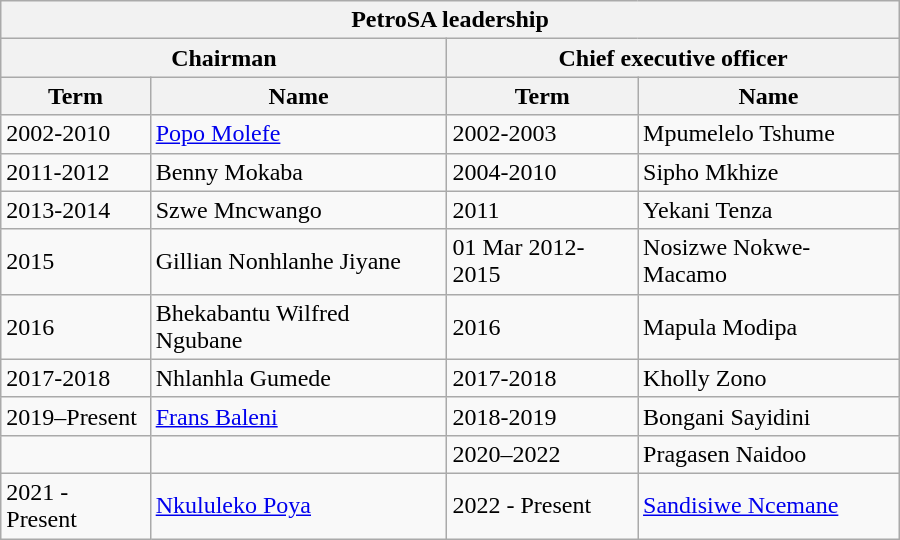<table class="wikitable" width=600px style= border: 1px>
<tr>
<th colspan="4">PetroSA leadership</th>
</tr>
<tr>
<th colspan="2">Chairman</th>
<th colspan="2">Chief executive officer</th>
</tr>
<tr>
<th colspan="1">Term</th>
<th colspan="1">Name</th>
<th colspan="1">Term</th>
<th colspan="1">Name</th>
</tr>
<tr>
<td>2002-2010</td>
<td><a href='#'>Popo Molefe</a></td>
<td>2002-2003</td>
<td>Mpumelelo Tshume</td>
</tr>
<tr>
<td>2011-2012</td>
<td>Benny Mokaba</td>
<td>2004-2010</td>
<td>Sipho Mkhize</td>
</tr>
<tr>
<td>2013-2014</td>
<td>Szwe Mncwango</td>
<td>2011</td>
<td>Yekani Tenza</td>
</tr>
<tr>
<td>2015</td>
<td>Gillian Nonhlanhe Jiyane</td>
<td>01 Mar 2012-2015</td>
<td>Nosizwe Nokwe-Macamo</td>
</tr>
<tr>
<td>2016</td>
<td>Bhekabantu Wilfred Ngubane</td>
<td>2016</td>
<td>Mapula Modipa</td>
</tr>
<tr>
<td>2017-2018</td>
<td>Nhlanhla Gumede</td>
<td>2017-2018</td>
<td>Kholly Zono</td>
</tr>
<tr>
<td>2019–Present</td>
<td><a href='#'>Frans Baleni</a></td>
<td>2018-2019</td>
<td>Bongani Sayidini</td>
</tr>
<tr>
<td></td>
<td></td>
<td>2020–2022</td>
<td>Pragasen Naidoo</td>
</tr>
<tr>
<td>2021 - Present</td>
<td><a href='#'>Nkululeko Poya</a></td>
<td>2022 - Present</td>
<td><a href='#'>Sandisiwe Ncemane</a></td>
</tr>
</table>
